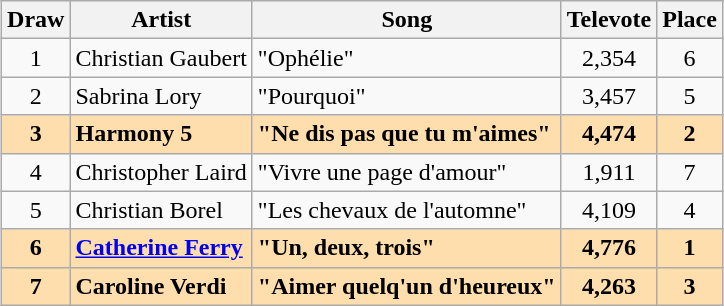<table class="sortable wikitable" style="margin: 1em auto 1em auto; text-align:center">
<tr>
<th>Draw</th>
<th>Artist</th>
<th>Song</th>
<th>Televote</th>
<th>Place</th>
</tr>
<tr>
<td>1</td>
<td align="left">Christian Gaubert</td>
<td align="left">"Ophélie"</td>
<td>2,354</td>
<td>6</td>
</tr>
<tr>
<td>2</td>
<td align="left">Sabrina Lory</td>
<td align="left">"Pourquoi"</td>
<td>3,457</td>
<td>5</td>
</tr>
<tr style="font-weight:bold;background:navajowhite;">
<td>3</td>
<td align="left">Harmony 5</td>
<td align="left">"Ne dis pas que tu m'aimes"</td>
<td>4,474</td>
<td>2</td>
</tr>
<tr>
<td>4</td>
<td align="left">Christopher Laird</td>
<td align="left">"Vivre une page d'amour"</td>
<td>1,911</td>
<td>7</td>
</tr>
<tr>
<td>5</td>
<td align="left">Christian Borel</td>
<td align="left">"Les chevaux de l'automne"</td>
<td>4,109</td>
<td>4</td>
</tr>
<tr style="font-weight:bold;background:navajowhite;">
<td>6</td>
<td align="left"><a href='#'>Catherine Ferry</a></td>
<td align="left">"Un, deux, trois"</td>
<td>4,776</td>
<td>1</td>
</tr>
<tr style="font-weight:bold;background:navajowhite;">
<td>7</td>
<td align="left">Caroline Verdi</td>
<td align="left">"Aimer quelq'un d'heureux"</td>
<td>4,263</td>
<td>3</td>
</tr>
</table>
